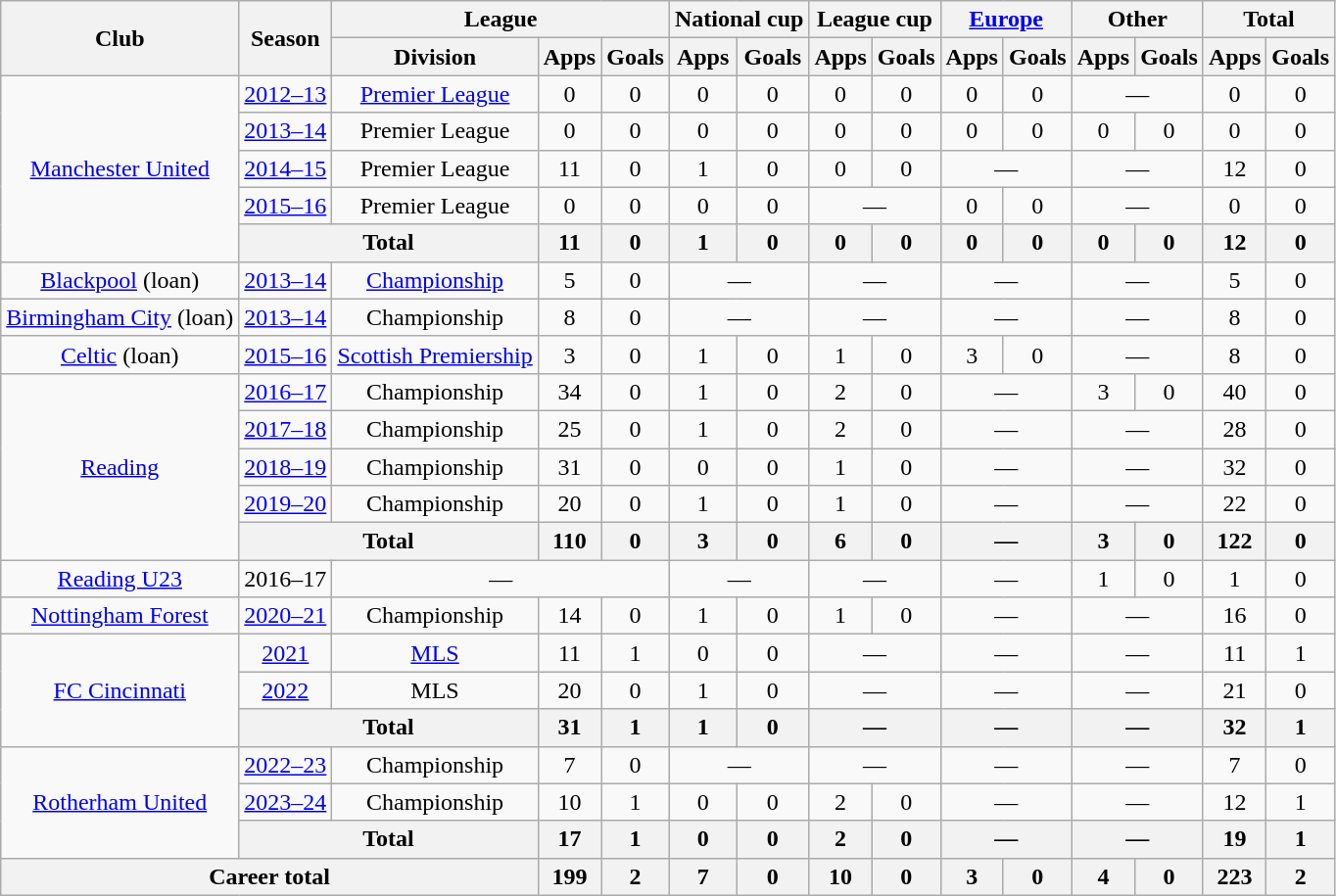<table class="wikitable" style="text-align:center">
<tr>
<th rowspan="2">Club</th>
<th rowspan="2">Season</th>
<th colspan="3">League</th>
<th colspan="2">National cup</th>
<th colspan="2">League cup</th>
<th colspan="2"><a href='#'>Europe</a></th>
<th colspan="2">Other</th>
<th colspan="2">Total</th>
</tr>
<tr>
<th>Division</th>
<th>Apps</th>
<th>Goals</th>
<th>Apps</th>
<th>Goals</th>
<th>Apps</th>
<th>Goals</th>
<th>Apps</th>
<th>Goals</th>
<th>Apps</th>
<th>Goals</th>
<th>Apps</th>
<th>Goals</th>
</tr>
<tr>
<td rowspan="5"><a href='#'>Manchester United</a></td>
<td><a href='#'>2012–13</a></td>
<td><a href='#'>Premier League</a></td>
<td>0</td>
<td>0</td>
<td>0</td>
<td>0</td>
<td>0</td>
<td>0</td>
<td>0</td>
<td>0</td>
<td colspan="2">—</td>
<td>0</td>
<td>0</td>
</tr>
<tr>
<td><a href='#'>2013–14</a></td>
<td>Premier League</td>
<td>0</td>
<td>0</td>
<td>0</td>
<td>0</td>
<td>0</td>
<td>0</td>
<td>0</td>
<td>0</td>
<td>0</td>
<td>0</td>
<td>0</td>
<td>0</td>
</tr>
<tr>
<td><a href='#'>2014–15</a></td>
<td>Premier League</td>
<td>11</td>
<td>0</td>
<td>1</td>
<td>0</td>
<td>0</td>
<td>0</td>
<td colspan="2">—</td>
<td colspan="2">—</td>
<td>12</td>
<td>0</td>
</tr>
<tr>
<td><a href='#'>2015–16</a></td>
<td>Premier League</td>
<td>0</td>
<td>0</td>
<td>0</td>
<td>0</td>
<td colspan="2">—</td>
<td>0</td>
<td>0</td>
<td colspan="2">—</td>
<td>0</td>
<td>0</td>
</tr>
<tr>
<th colspan="2">Total</th>
<th>11</th>
<th>0</th>
<th>1</th>
<th>0</th>
<th>0</th>
<th>0</th>
<th>0</th>
<th>0</th>
<th>0</th>
<th>0</th>
<th>12</th>
<th>0</th>
</tr>
<tr>
<td><a href='#'>Blackpool</a> (loan)</td>
<td><a href='#'>2013–14</a></td>
<td><a href='#'>Championship</a></td>
<td>5</td>
<td>0</td>
<td colspan="2">—</td>
<td colspan="2">—</td>
<td colspan="2">—</td>
<td colspan="2">—</td>
<td>5</td>
<td>0</td>
</tr>
<tr>
<td><a href='#'>Birmingham City</a> (loan)</td>
<td><a href='#'>2013–14</a></td>
<td>Championship</td>
<td>8</td>
<td>0</td>
<td colspan="2">—</td>
<td colspan="2">—</td>
<td colspan="2">—</td>
<td colspan="2">—</td>
<td>8</td>
<td>0</td>
</tr>
<tr>
<td><a href='#'>Celtic</a> (loan)</td>
<td><a href='#'>2015–16</a></td>
<td><a href='#'>Scottish Premiership</a></td>
<td>3</td>
<td>0</td>
<td>1</td>
<td>0</td>
<td>1</td>
<td>0</td>
<td>3</td>
<td>0</td>
<td colspan="2">—</td>
<td>8</td>
<td>0</td>
</tr>
<tr>
<td rowspan="5"><a href='#'>Reading</a></td>
<td><a href='#'>2016–17</a></td>
<td>Championship</td>
<td>34</td>
<td>0</td>
<td>1</td>
<td>0</td>
<td>2</td>
<td>0</td>
<td colspan="2">—</td>
<td>3</td>
<td>0</td>
<td>40</td>
<td>0</td>
</tr>
<tr>
<td><a href='#'>2017–18</a></td>
<td>Championship</td>
<td>25</td>
<td>0</td>
<td>1</td>
<td>0</td>
<td>2</td>
<td>0</td>
<td colspan="2">—</td>
<td colspan="2">—</td>
<td>28</td>
<td>0</td>
</tr>
<tr>
<td><a href='#'>2018–19</a></td>
<td>Championship</td>
<td>31</td>
<td>0</td>
<td>0</td>
<td>0</td>
<td>1</td>
<td>0</td>
<td colspan="2">—</td>
<td colspan="2">—</td>
<td>32</td>
<td>0</td>
</tr>
<tr>
<td><a href='#'>2019–20</a></td>
<td>Championship</td>
<td>20</td>
<td>0</td>
<td>1</td>
<td>0</td>
<td>1</td>
<td>0</td>
<td colspan="2">—</td>
<td colspan="2">—</td>
<td>22</td>
<td>0</td>
</tr>
<tr>
<th colspan="2">Total</th>
<th>110</th>
<th>0</th>
<th>3</th>
<th>0</th>
<th>6</th>
<th>0</th>
<th colspan="2">—</th>
<th>3</th>
<th>0</th>
<th>122</th>
<th>0</th>
</tr>
<tr>
<td><a href='#'>Reading U23</a></td>
<td>2016–17</td>
<td colspan="3">—</td>
<td colspan="2">—</td>
<td colspan="2">—</td>
<td colspan="2">—</td>
<td>1</td>
<td>0</td>
<td>1</td>
<td>0</td>
</tr>
<tr>
<td><a href='#'>Nottingham Forest</a></td>
<td><a href='#'>2020–21</a></td>
<td>Championship</td>
<td>14</td>
<td>0</td>
<td>1</td>
<td>0</td>
<td>1</td>
<td>0</td>
<td colspan="2">—</td>
<td colspan="2">—</td>
<td>16</td>
<td>0</td>
</tr>
<tr>
<td rowspan=3><a href='#'>FC Cincinnati</a></td>
<td><a href='#'>2021</a></td>
<td><a href='#'>MLS</a></td>
<td>11</td>
<td>1</td>
<td>0</td>
<td>0</td>
<td colspan="2">—</td>
<td colspan="2">—</td>
<td colspan="2">—</td>
<td>11</td>
<td>1</td>
</tr>
<tr>
<td><a href='#'>2022</a></td>
<td>MLS</td>
<td>20</td>
<td>0</td>
<td>1</td>
<td>0</td>
<td colspan="2">—</td>
<td colspan="2">—</td>
<td colspan="2">—</td>
<td>21</td>
<td>0</td>
</tr>
<tr>
<th colspan=2>Total</th>
<th>31</th>
<th>1</th>
<th>1</th>
<th>0</th>
<th colspan="2">—</th>
<th colspan="2">—</th>
<th colspan="2">—</th>
<th>32</th>
<th>1</th>
</tr>
<tr>
<td rowspan=3><a href='#'>Rotherham United</a></td>
<td><a href='#'>2022–23</a></td>
<td>Championship</td>
<td>7</td>
<td>0</td>
<td colspan="2">—</td>
<td colspan="2">—</td>
<td colspan="2">—</td>
<td colspan="2">—</td>
<td>7</td>
<td>0</td>
</tr>
<tr>
<td><a href='#'>2023–24</a></td>
<td>Championship</td>
<td>10</td>
<td>1</td>
<td>0</td>
<td>0</td>
<td>2</td>
<td>0</td>
<td colspan="2">—</td>
<td colspan="2">—</td>
<td>12</td>
<td>1</td>
</tr>
<tr>
<th colspan=2>Total</th>
<th>17</th>
<th>1</th>
<th>0</th>
<th>0</th>
<th>2</th>
<th>0</th>
<th colspan="2">—</th>
<th colspan="2">—</th>
<th>19</th>
<th>1</th>
</tr>
<tr>
<th colspan="3">Career total</th>
<th>199</th>
<th>2</th>
<th>7</th>
<th>0</th>
<th>10</th>
<th>0</th>
<th>3</th>
<th>0</th>
<th>4</th>
<th>0</th>
<th>223</th>
<th>2</th>
</tr>
</table>
